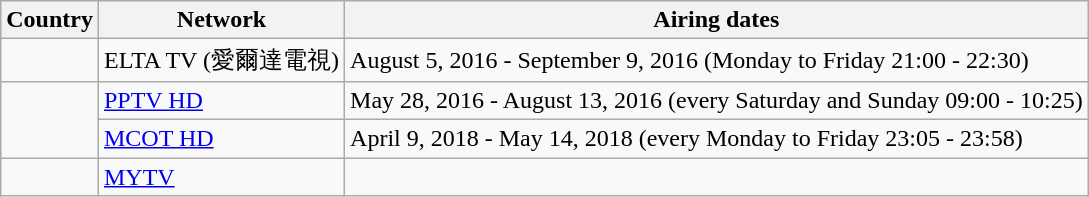<table class="wikitable">
<tr>
<th>Country</th>
<th>Network</th>
<th>Airing dates</th>
</tr>
<tr>
<td></td>
<td>ELTA TV (愛爾達電視)</td>
<td>August 5, 2016 - September 9, 2016 (Monday to Friday 21:00 - 22:30)</td>
</tr>
<tr>
<td rowspan="2"></td>
<td><a href='#'>PPTV HD</a></td>
<td>May 28, 2016 - August 13, 2016 (every Saturday and Sunday 09:00 - 10:25)</td>
</tr>
<tr>
<td><a href='#'>MCOT HD</a></td>
<td>April 9, 2018 - May 14, 2018 (every Monday to Friday 23:05 - 23:58)</td>
</tr>
<tr>
<td></td>
<td><a href='#'>MYTV</a></td>
<td></td>
</tr>
</table>
